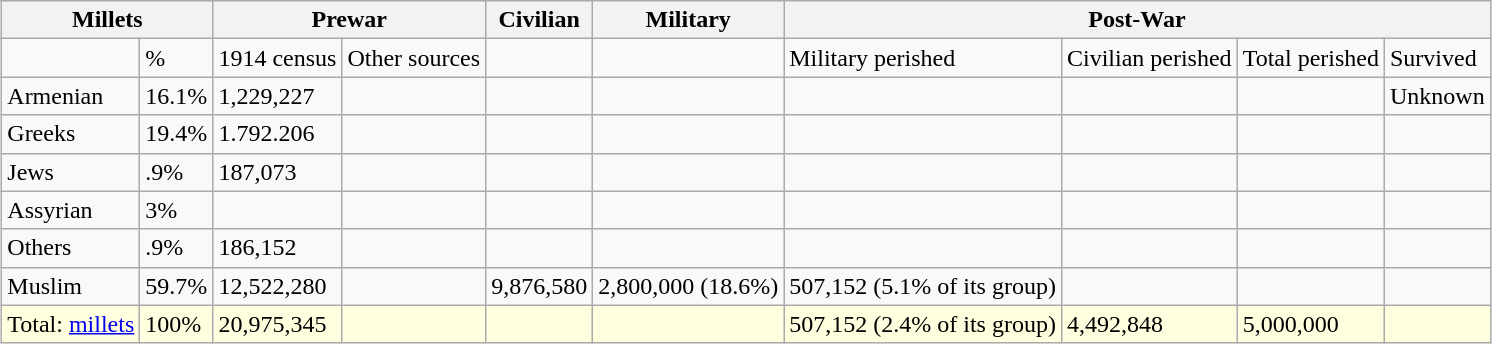<table class="wikitable" style="margin: 1em auto 1em auto">
<tr>
<th colspan=2>Millets</th>
<th colspan=2>Prewar</th>
<th>Civilian</th>
<th>Military</th>
<th colspan=4>Post-War</th>
</tr>
<tr>
<td></td>
<td>%</td>
<td>1914 census</td>
<td>Other sources</td>
<td></td>
<td></td>
<td>Military perished</td>
<td>Civilian perished</td>
<td>Total perished</td>
<td>Survived</td>
</tr>
<tr>
<td>Armenian</td>
<td>16.1%</td>
<td>1,229,227</td>
<td></td>
<td></td>
<td></td>
<td></td>
<td></td>
<td></td>
<td>Unknown</td>
</tr>
<tr>
<td>Greeks</td>
<td>19.4%</td>
<td>1.792.206</td>
<td></td>
<td></td>
<td></td>
<td></td>
<td></td>
<td></td>
<td></td>
</tr>
<tr>
<td>Jews</td>
<td>.9%</td>
<td>187,073</td>
<td></td>
<td></td>
<td></td>
<td></td>
<td></td>
<td></td>
<td></td>
</tr>
<tr>
<td>Assyrian</td>
<td>3%</td>
<td></td>
<td></td>
<td></td>
<td></td>
<td></td>
<td></td>
<td></td>
<td></td>
</tr>
<tr>
<td>Others</td>
<td>.9%</td>
<td>186,152</td>
<td></td>
<td></td>
<td></td>
<td></td>
<td></td>
<td></td>
<td></td>
</tr>
<tr>
<td>Muslim</td>
<td>59.7%</td>
<td>12,522,280</td>
<td></td>
<td>9,876,580</td>
<td>2,800,000 (18.6%)</td>
<td>507,152 (5.1% of its group)</td>
<td></td>
<td></td>
<td></td>
</tr>
<tr bgcolor="lightyellow">
<td>Total: <a href='#'>millets</a></td>
<td>100%</td>
<td>20,975,345</td>
<td></td>
<td></td>
<td></td>
<td>507,152 (2.4% of its group)</td>
<td>4,492,848</td>
<td>5,000,000</td>
<td></td>
</tr>
</table>
